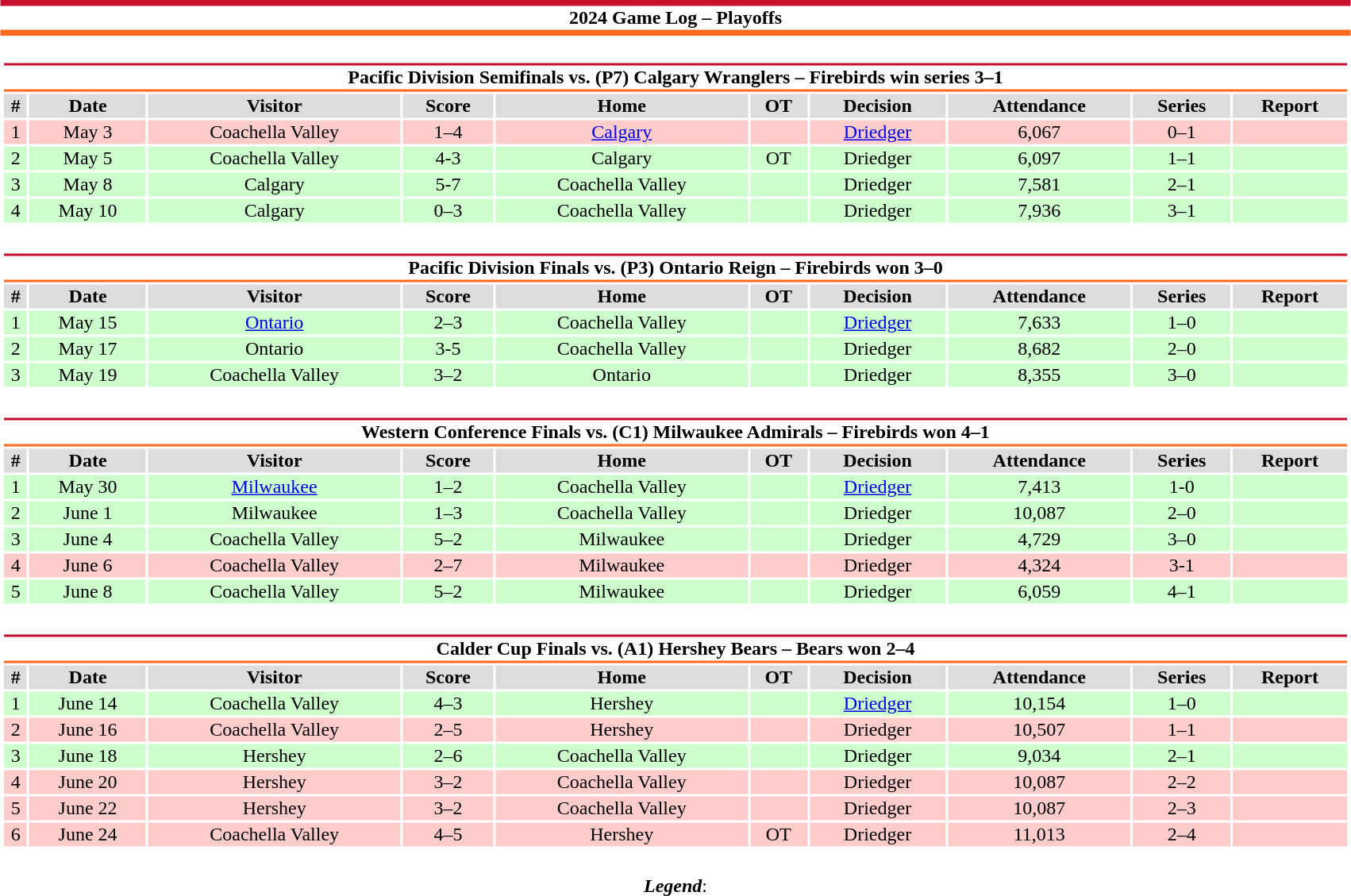<table class="toccolours"  style="width:90%; clear:both; margin:1.5em auto; text-align:center;">
<tr>
<th colspan="11" style="background:#fff; border-top:#C8102E 5px solid; border-bottom:#FF681D 5px solid;">2024 Game Log – Playoffs</th>
</tr>
<tr>
<td colspan=11><br><table class="toccolours collapsible" style="width:100%;">
<tr>
<th colspan="11" style="background:#fff; border-top:#C8102E 2px solid; border-bottom:#FF681D 2px solid;">Pacific Division Semifinals vs. (P7) Calgary Wranglers – Firebirds win series 3–1</th>
</tr>
<tr style="text-align:center; background:#ddd;">
<th>#</th>
<th>Date</th>
<th>Visitor</th>
<th>Score</th>
<th>Home</th>
<th>OT</th>
<th>Decision</th>
<th>Attendance</th>
<th>Series</th>
<th>Report</th>
</tr>
<tr style="background:#fcc;">
<td>1</td>
<td>May 3</td>
<td>Coachella Valley</td>
<td>1–4</td>
<td><a href='#'>Calgary</a></td>
<td></td>
<td><a href='#'>Driedger</a></td>
<td>6,067</td>
<td>0–1</td>
<td></td>
</tr>
<tr style="background:#cfc;">
<td>2</td>
<td>May 5</td>
<td>Coachella Valley</td>
<td>4-3</td>
<td>Calgary</td>
<td>OT</td>
<td>Driedger</td>
<td>6,097</td>
<td>1–1</td>
<td></td>
</tr>
<tr style="background:#cfc;">
<td>3</td>
<td>May 8</td>
<td>Calgary</td>
<td>5-7</td>
<td>Coachella Valley</td>
<td></td>
<td>Driedger</td>
<td>7,581</td>
<td>2–1</td>
<td></td>
</tr>
<tr style="background:#cfc;">
<td>4</td>
<td>May 10</td>
<td>Calgary</td>
<td>0–3</td>
<td>Coachella Valley</td>
<td></td>
<td>Driedger</td>
<td>7,936</td>
<td>3–1</td>
<td></td>
</tr>
</table>
</td>
</tr>
<tr>
<td colspan=11><br><table class="toccolours collapsible" style="width:100%;">
<tr>
<th colspan="11" style="background:#fff; border-top:#C8102E 2px solid; border-bottom:#FF681D 2px solid;">Pacific Division Finals vs. (P3) Ontario Reign – Firebirds won 3–0</th>
</tr>
<tr style="text-align:center; background:#ddd;">
<th>#</th>
<th>Date</th>
<th>Visitor</th>
<th>Score</th>
<th>Home</th>
<th>OT</th>
<th>Decision</th>
<th>Attendance</th>
<th>Series</th>
<th>Report</th>
</tr>
<tr style="background:#cfc;">
<td>1</td>
<td>May 15</td>
<td><a href='#'>Ontario</a></td>
<td>2–3</td>
<td>Coachella Valley</td>
<td></td>
<td><a href='#'>Driedger</a></td>
<td>7,633</td>
<td>1–0</td>
<td></td>
</tr>
<tr style="background:#cfc;">
<td>2</td>
<td>May 17</td>
<td>Ontario</td>
<td>3-5</td>
<td>Coachella Valley</td>
<td></td>
<td>Driedger</td>
<td>8,682</td>
<td>2–0</td>
<td></td>
</tr>
<tr style="background:#cfc;">
<td>3</td>
<td>May 19</td>
<td>Coachella Valley</td>
<td>3–2</td>
<td>Ontario</td>
<td></td>
<td>Driedger</td>
<td>8,355</td>
<td>3–0</td>
<td></td>
</tr>
</table>
</td>
</tr>
<tr>
<td colspan=11><br><table class="toccolours collapsible" style="width:100%;">
<tr>
<th colspan="11" style="background:#fff; border-top:#C8102E 2px solid; border-bottom:#FF681D 2px solid;">Western Conference Finals vs. (C1) Milwaukee Admirals – Firebirds won 4–1</th>
</tr>
<tr style="text-align:center; background:#ddd;">
<th>#</th>
<th>Date</th>
<th>Visitor</th>
<th>Score</th>
<th>Home</th>
<th>OT</th>
<th>Decision</th>
<th>Attendance</th>
<th>Series</th>
<th>Report</th>
</tr>
<tr style="background:#cfc;">
<td>1</td>
<td>May 30</td>
<td><a href='#'>Milwaukee</a></td>
<td>1–2</td>
<td>Coachella Valley</td>
<td></td>
<td><a href='#'>Driedger</a></td>
<td>7,413</td>
<td>1-0</td>
<td></td>
</tr>
<tr style="background:#cfc;">
<td>2</td>
<td>June 1</td>
<td>Milwaukee</td>
<td>1–3</td>
<td>Coachella Valley</td>
<td></td>
<td>Driedger</td>
<td>10,087</td>
<td>2–0</td>
<td></td>
</tr>
<tr style="background:#cfc;">
<td>3</td>
<td>June 4</td>
<td>Coachella Valley</td>
<td>5–2</td>
<td>Milwaukee</td>
<td></td>
<td>Driedger</td>
<td>4,729</td>
<td>3–0</td>
<td></td>
</tr>
<tr style="background:#fcc;">
<td>4</td>
<td>June 6</td>
<td>Coachella Valley</td>
<td>2–7</td>
<td>Milwaukee</td>
<td></td>
<td>Driedger</td>
<td>4,324</td>
<td>3-1</td>
<td></td>
</tr>
<tr style="background:#cfc;">
<td>5</td>
<td>June 8</td>
<td>Coachella Valley</td>
<td>5–2</td>
<td>Milwaukee</td>
<td></td>
<td>Driedger</td>
<td>6,059</td>
<td>4–1</td>
<td></td>
</tr>
</table>
</td>
</tr>
<tr>
<td colspan=11><br><table class="toccolours collapsible" style="width:100%;">
<tr>
<th colspan="11" style="background:#fff; border-top:#C8102E 2px solid; border-bottom:#FF681D 2px solid;">Calder Cup Finals vs. (A1) Hershey Bears – Bears won 2–4</th>
</tr>
<tr style="text-align:center; background:#ddd;">
<th>#</th>
<th>Date</th>
<th>Visitor</th>
<th>Score</th>
<th>Home</th>
<th>OT</th>
<th>Decision</th>
<th>Attendance</th>
<th>Series</th>
<th>Report</th>
</tr>
<tr style="background:#cfc;">
<td>1</td>
<td>June 14</td>
<td>Coachella Valley</td>
<td>4–3</td>
<td>Hershey</td>
<td></td>
<td><a href='#'>Driedger</a></td>
<td>10,154</td>
<td>1–0</td>
<td></td>
</tr>
<tr style="background:#fcc;">
<td>2</td>
<td>June 16</td>
<td>Coachella Valley</td>
<td>2–5</td>
<td>Hershey</td>
<td></td>
<td>Driedger</td>
<td>10,507</td>
<td>1–1</td>
<td></td>
</tr>
<tr style="background:#cfc;">
<td>3</td>
<td>June 18</td>
<td>Hershey</td>
<td>2–6</td>
<td>Coachella Valley</td>
<td></td>
<td>Driedger</td>
<td>9,034</td>
<td>2–1</td>
<td></td>
</tr>
<tr style="background:#fcc;">
<td>4</td>
<td>June 20</td>
<td>Hershey</td>
<td>3–2</td>
<td>Coachella Valley</td>
<td></td>
<td>Driedger</td>
<td>10,087</td>
<td>2–2</td>
<td></td>
</tr>
<tr style="background:#fcc;">
<td>5</td>
<td>June 22</td>
<td>Hershey</td>
<td>3–2</td>
<td>Coachella Valley</td>
<td></td>
<td>Driedger</td>
<td>10,087</td>
<td>2–3</td>
<td></td>
</tr>
<tr style="background:#fcc;">
<td>6</td>
<td>June 24</td>
<td>Coachella Valley</td>
<td>4–5</td>
<td>Hershey</td>
<td>OT</td>
<td>Driedger</td>
<td>11,013</td>
<td>2–4</td>
<td></td>
</tr>
</table>
</td>
</tr>
<tr>
<td colspan="11" style="text-align:center;"><br><strong><em>Legend</em></strong>:

</td>
</tr>
</table>
